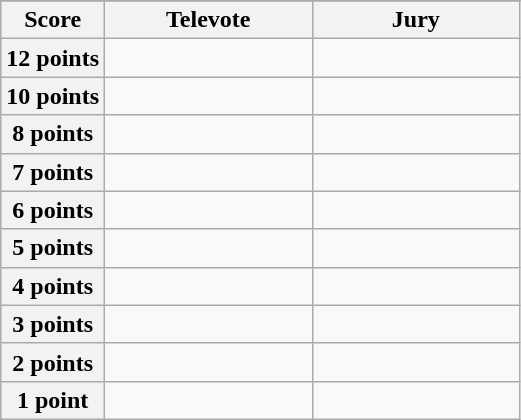<table class="wikitable">
<tr>
</tr>
<tr>
<th scope="col" width="20%">Score</th>
<th scope="col" width="40%">Televote</th>
<th scope="col" width="40%">Jury</th>
</tr>
<tr>
<th scope="row">12 points</th>
<td></td>
<td></td>
</tr>
<tr>
<th scope="row">10 points</th>
<td></td>
<td></td>
</tr>
<tr>
<th scope="row">8 points</th>
<td></td>
<td></td>
</tr>
<tr>
<th scope="row">7 points</th>
<td></td>
<td></td>
</tr>
<tr>
<th scope="row">6 points</th>
<td></td>
<td></td>
</tr>
<tr>
<th scope="row">5 points</th>
<td></td>
<td></td>
</tr>
<tr>
<th scope="row">4 points</th>
<td></td>
<td></td>
</tr>
<tr>
<th scope="row">3 points</th>
<td></td>
<td></td>
</tr>
<tr>
<th scope="row">2 points</th>
<td></td>
<td></td>
</tr>
<tr>
<th scope="row">1 point</th>
<td></td>
<td></td>
</tr>
</table>
